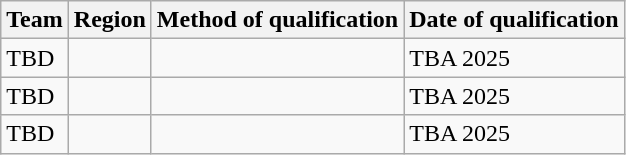<table class="wikitable" style="text-align: left;">
<tr>
<th>Team</th>
<th>Region</th>
<th>Method of qualification</th>
<th>Date of qualification<br></th>
</tr>
<tr>
<td>TBD</td>
<td></td>
<td></td>
<td>TBA 2025</td>
</tr>
<tr>
<td>TBD</td>
<td></td>
<td></td>
<td>TBA 2025</td>
</tr>
<tr>
<td>TBD</td>
<td></td>
<td></td>
<td>TBA 2025</td>
</tr>
</table>
